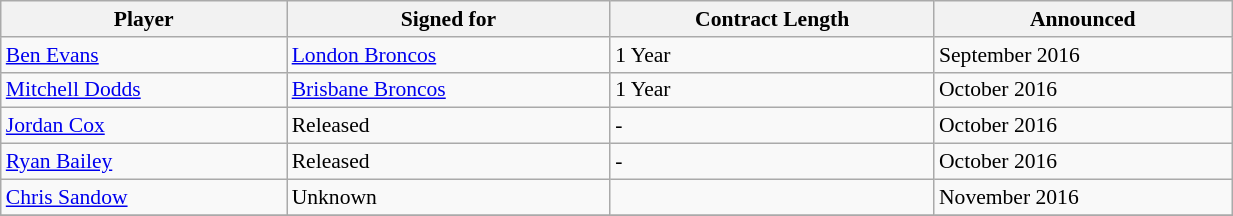<table class="wikitable"  style="width:65%; font-size:90%;">
<tr>
<th>Player</th>
<th>Signed for</th>
<th>Contract Length</th>
<th>Announced</th>
</tr>
<tr>
<td> <a href='#'>Ben Evans</a></td>
<td><a href='#'>London Broncos</a></td>
<td>1 Year</td>
<td>September 2016</td>
</tr>
<tr>
<td> <a href='#'>Mitchell Dodds</a></td>
<td><a href='#'>Brisbane Broncos</a></td>
<td>1 Year</td>
<td>October 2016</td>
</tr>
<tr>
<td> <a href='#'>Jordan Cox</a></td>
<td>Released</td>
<td>-</td>
<td>October 2016</td>
</tr>
<tr>
<td> <a href='#'>Ryan Bailey</a></td>
<td>Released</td>
<td>-</td>
<td>October 2016</td>
</tr>
<tr>
<td> <a href='#'>Chris Sandow</a></td>
<td>Unknown</td>
<td></td>
<td>November 2016</td>
</tr>
<tr>
</tr>
</table>
